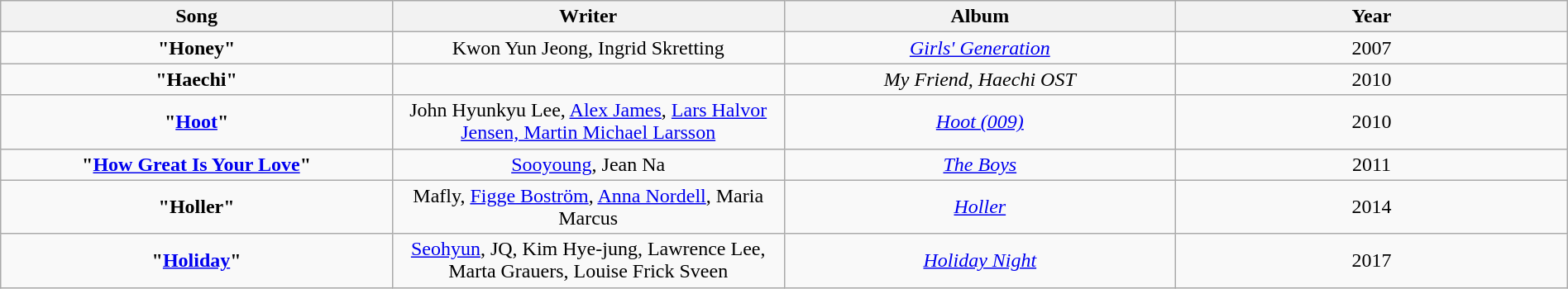<table class="wikitable" style="text-align:center; width:100%">
<tr>
<th style="width:25%">Song</th>
<th style="width:25%">Writer</th>
<th style="width:25%">Album</th>
<th style="width:25%">Year</th>
</tr>
<tr>
<td><strong>"Honey"</strong></td>
<td>Kwon Yun Jeong, Ingrid Skretting</td>
<td><em><a href='#'>Girls' Generation</a></em></td>
<td>2007</td>
</tr>
<tr>
<td><strong>"Haechi"</strong></td>
<td></td>
<td><em>My Friend, Haechi OST</em></td>
<td>2010</td>
</tr>
<tr>
<td><strong>"<a href='#'>Hoot</a>"</strong></td>
<td>John Hyunkyu Lee, <a href='#'>Alex James</a>, <a href='#'>Lars Halvor Jensen, Martin Michael Larsson</a></td>
<td><em><a href='#'>Hoot (009)</a></em></td>
<td>2010</td>
</tr>
<tr>
<td><strong>"<a href='#'>How Great Is Your Love</a>"</strong></td>
<td><a href='#'>Sooyoung</a>, Jean Na</td>
<td><em><a href='#'>The Boys</a></em></td>
<td>2011</td>
</tr>
<tr>
<td><strong>"Holler"</strong></td>
<td>Mafly, <a href='#'>Figge Boström</a>, <a href='#'>Anna Nordell</a>, Maria Marcus</td>
<td><em><a href='#'>Holler</a></em></td>
<td>2014</td>
</tr>
<tr>
<td><strong>"<a href='#'>Holiday</a>"</strong></td>
<td><a href='#'>Seohyun</a>, JQ, Kim Hye-jung, Lawrence Lee, Marta Grauers, Louise Frick Sveen</td>
<td><em><a href='#'>Holiday Night</a></em></td>
<td>2017</td>
</tr>
</table>
